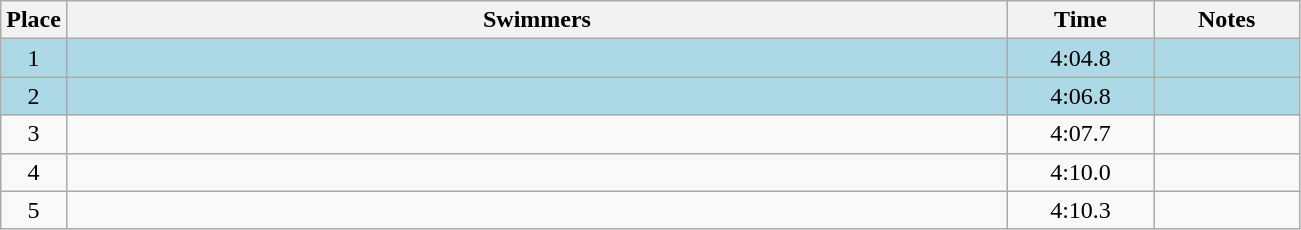<table class=wikitable style="text-align:center">
<tr>
<th>Place</th>
<th width=620>Swimmers</th>
<th width=90>Time</th>
<th width=90>Notes</th>
</tr>
<tr bgcolor=lightblue>
<td>1</td>
<td align=left></td>
<td>4:04.8</td>
<td></td>
</tr>
<tr bgcolor=lightblue>
<td>2</td>
<td align=left></td>
<td>4:06.8</td>
<td></td>
</tr>
<tr>
<td>3</td>
<td align=left></td>
<td>4:07.7</td>
<td></td>
</tr>
<tr>
<td>4</td>
<td align=left></td>
<td>4:10.0</td>
<td></td>
</tr>
<tr>
<td>5</td>
<td align=left></td>
<td>4:10.3</td>
<td></td>
</tr>
</table>
